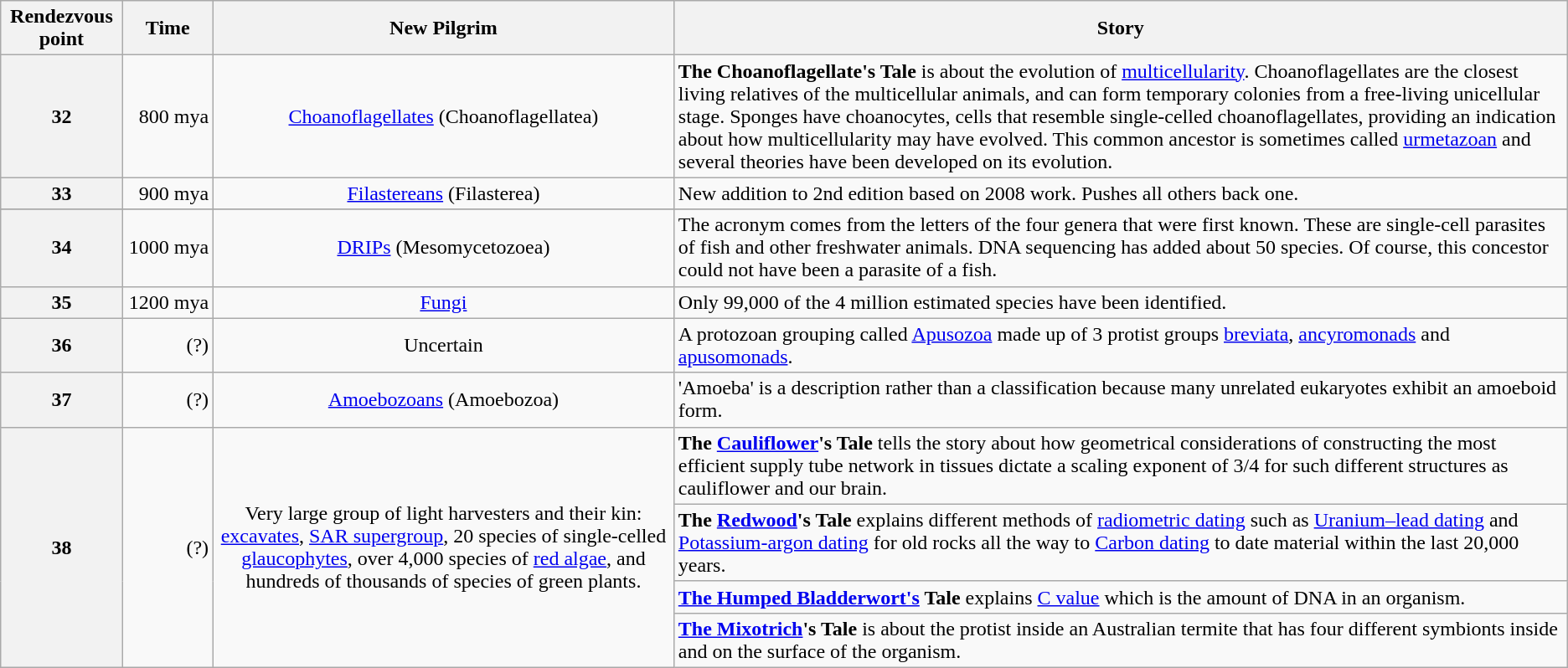<table class="wikitable">
<tr>
<th>Rendezvous point</th>
<th style="width:65px;">Time</th>
<th>New Pilgrim</th>
<th>Story</th>
</tr>
<tr>
<th>32</th>
<td style="text-align:right;">800 mya</td>
<td style="text-align:center;"><a href='#'>Choanoflagellates</a> (Choanoflagellatea)</td>
<td><strong>The Choanoflagellate's Tale</strong> is about the evolution of <a href='#'>multicellularity</a>. Choanoflagellates are the closest living relatives of the multicellular animals, and can form temporary colonies from a free-living unicellular stage. Sponges have choanocytes, cells that resemble single-celled choanoflagellates, providing an indication about how multicellularity may have evolved. This common ancestor is sometimes called <a href='#'>urmetazoan</a> and several theories have been developed on its evolution.</td>
</tr>
<tr>
<th>33</th>
<td style="text-align:right;">900 mya</td>
<td style="text-align:center;"><a href='#'>Filastereans</a> (Filasterea)</td>
<td>New addition to 2nd edition based on 2008 work. Pushes all others back one.</td>
</tr>
<tr>
</tr>
<tr>
<th>34</th>
<td style="text-align:right;">1000 mya</td>
<td style="text-align:center;"><a href='#'>DRIPs</a> (Mesomycetozoea)</td>
<td>The acronym comes from the letters of the four genera that were first known. These are single-cell parasites of fish and other freshwater animals. DNA sequencing has added about 50 species. Of course, this concestor could not have been a parasite of a fish.</td>
</tr>
<tr>
<th>35</th>
<td style="text-align:right;">1200 mya</td>
<td style="text-align:center;"><a href='#'>Fungi</a></td>
<td>Only 99,000 of the 4 million estimated species have been identified.</td>
</tr>
<tr>
<th>36</th>
<td style="text-align:right;">(?)</td>
<td style="text-align:center;">Uncertain</td>
<td>A protozoan grouping called <a href='#'>Apusozoa</a> made up of 3 protist groups <a href='#'>breviata</a>, <a href='#'>ancyromonads</a> and <a href='#'>apusomonads</a>.</td>
</tr>
<tr>
<th>37</th>
<td style="text-align:right;">(?)</td>
<td style="text-align:center;"><a href='#'>Amoebozoans</a> (Amoebozoa)</td>
<td>'Amoeba' is a description rather than a classification because many unrelated eukaryotes exhibit an amoeboid form.</td>
</tr>
<tr>
<th rowspan="4">38</th>
<td rowspan="4" style="text-align:right;">(?)</td>
<td rowspan="4" style="text-align:center;">Very large group of light harvesters and their kin: <a href='#'>excavates</a>, <a href='#'>SAR supergroup</a>, 20 species of single-celled <a href='#'>glaucophytes</a>, over 4,000 species of <a href='#'>red algae</a>, and hundreds of thousands of species of green plants.</td>
<td><strong>The <a href='#'>Cauliflower</a>'s Tale</strong> tells the story about how geometrical considerations of constructing the most efficient supply tube network in tissues dictate a scaling exponent of 3/4 for such different structures as cauliflower and our brain.</td>
</tr>
<tr>
<td><strong>The <a href='#'>Redwood</a>'s Tale</strong>  explains different methods of <a href='#'>radiometric dating</a> such as <a href='#'>Uranium–lead dating</a> and <a href='#'>Potassium-argon dating</a> for old rocks all the way to <a href='#'>Carbon dating</a> to date material within the last 20,000 years.</td>
</tr>
<tr>
<td><strong> <a href='#'>The Humped Bladderwort's</a> Tale</strong> explains <a href='#'>C value</a> which is the amount of DNA in an organism.</td>
</tr>
<tr>
<td><strong><a href='#'>The Mixotrich</a>'s Tale</strong> is about the protist inside an Australian termite that has four different symbionts inside and on the surface of the organism.</td>
</tr>
</table>
